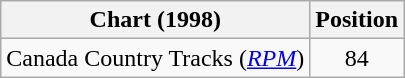<table class="wikitable sortable">
<tr>
<th scope="col">Chart (1998)</th>
<th scope="col">Position</th>
</tr>
<tr>
<td>Canada Country Tracks (<em><a href='#'>RPM</a></em>)</td>
<td align="center">84</td>
</tr>
</table>
